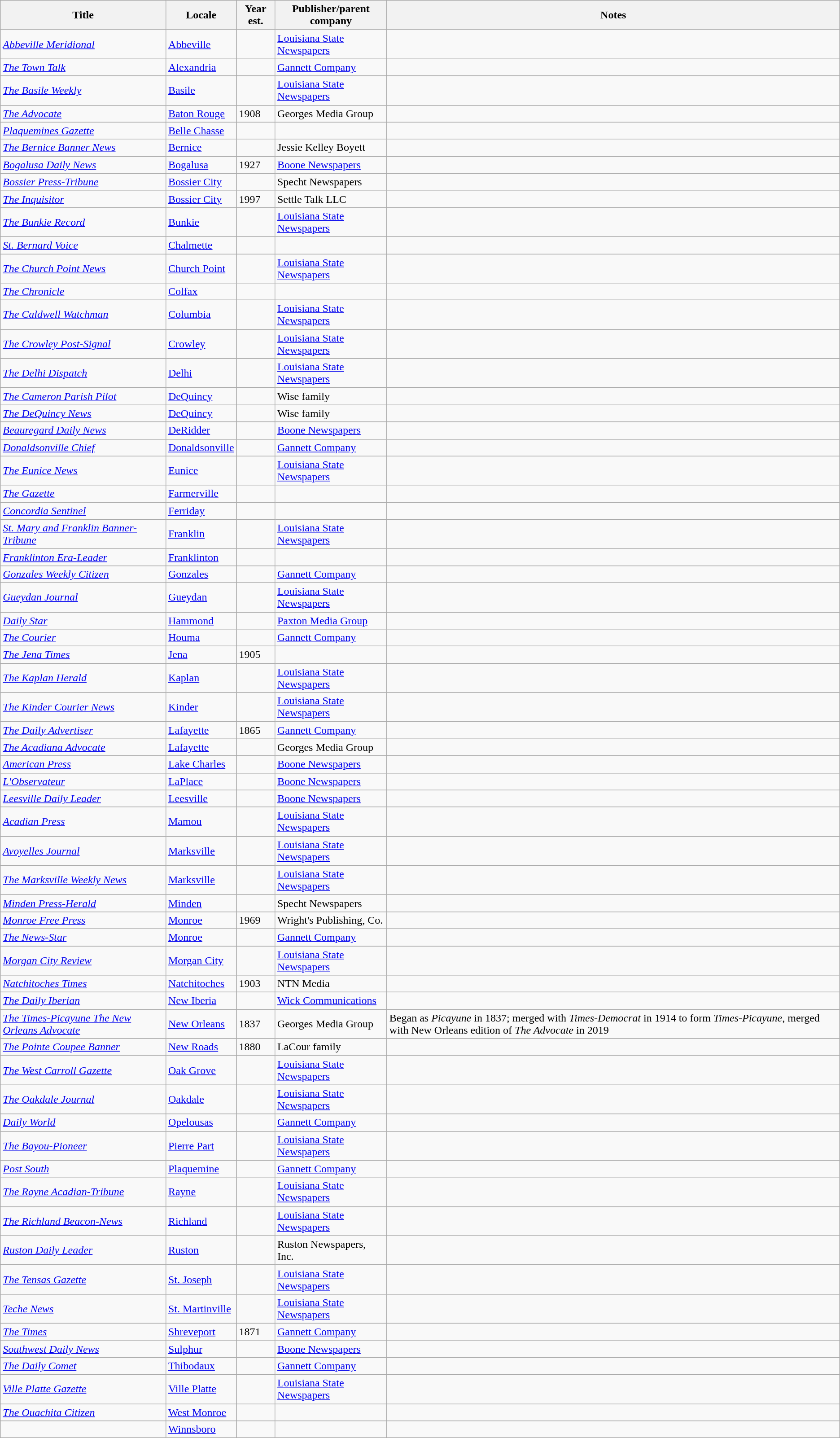<table class="wikitable sortable">
<tr>
<th>Title</th>
<th>Locale</th>
<th>Year est.</th>
<th>Publisher/parent company</th>
<th>Notes</th>
</tr>
<tr>
<td><em><a href='#'>Abbeville Meridional</a></em></td>
<td><a href='#'>Abbeville</a></td>
<td></td>
<td><a href='#'>Louisiana State Newspapers</a></td>
<td></td>
</tr>
<tr>
<td><em><a href='#'>The Town Talk</a></em></td>
<td><a href='#'>Alexandria</a></td>
<td></td>
<td><a href='#'>Gannett Company</a></td>
<td></td>
</tr>
<tr>
<td><em><a href='#'>The Basile Weekly</a></em></td>
<td><a href='#'>Basile</a></td>
<td></td>
<td><a href='#'>Louisiana State Newspapers</a></td>
<td></td>
</tr>
<tr>
<td><em><a href='#'>The Advocate</a></em></td>
<td><a href='#'>Baton Rouge</a></td>
<td>1908</td>
<td>Georges Media Group</td>
<td></td>
</tr>
<tr>
<td><em><a href='#'>Plaquemines Gazette</a></em></td>
<td><a href='#'>Belle Chasse</a></td>
<td></td>
<td></td>
<td></td>
</tr>
<tr>
<td><em><a href='#'>The Bernice Banner News</a></em></td>
<td><a href='#'>Bernice</a></td>
<td></td>
<td>Jessie Kelley Boyett</td>
<td></td>
</tr>
<tr>
<td><em><a href='#'>Bogalusa Daily News</a></em></td>
<td><a href='#'>Bogalusa</a></td>
<td>1927</td>
<td><a href='#'>Boone Newspapers</a></td>
<td></td>
</tr>
<tr>
<td><em><a href='#'>Bossier Press-Tribune</a></em></td>
<td><a href='#'>Bossier City</a></td>
<td></td>
<td>Specht Newspapers</td>
<td></td>
</tr>
<tr>
<td><em><a href='#'>The Inquisitor</a></em></td>
<td><a href='#'>Bossier City</a></td>
<td>1997 </td>
<td>Settle Talk LLC</td>
<td></td>
</tr>
<tr>
<td><em><a href='#'>The Bunkie Record</a></em></td>
<td><a href='#'>Bunkie</a></td>
<td></td>
<td><a href='#'>Louisiana State Newspapers</a></td>
<td></td>
</tr>
<tr>
<td><em><a href='#'>St. Bernard Voice</a></em></td>
<td><a href='#'>Chalmette</a></td>
<td></td>
<td></td>
<td></td>
</tr>
<tr>
<td><em><a href='#'>The Church Point News</a></em></td>
<td><a href='#'>Church Point</a></td>
<td></td>
<td><a href='#'>Louisiana State Newspapers</a></td>
<td></td>
</tr>
<tr>
<td><em><a href='#'>The Chronicle</a></em></td>
<td><a href='#'>Colfax</a></td>
<td></td>
<td></td>
<td></td>
</tr>
<tr>
<td><em><a href='#'>The Caldwell Watchman</a></em></td>
<td><a href='#'>Columbia</a></td>
<td></td>
<td><a href='#'>Louisiana State Newspapers</a></td>
<td></td>
</tr>
<tr>
<td><em><a href='#'>The Crowley Post-Signal</a></em></td>
<td><a href='#'>Crowley</a></td>
<td></td>
<td><a href='#'>Louisiana State Newspapers</a></td>
<td></td>
</tr>
<tr>
<td><em><a href='#'>The Delhi Dispatch</a></em></td>
<td><a href='#'>Delhi</a></td>
<td></td>
<td><a href='#'>Louisiana State Newspapers</a></td>
<td></td>
</tr>
<tr>
<td><em><a href='#'>The Cameron Parish Pilot</a></em></td>
<td><a href='#'>DeQuincy</a></td>
<td></td>
<td>Wise family</td>
<td></td>
</tr>
<tr>
<td><em><a href='#'>The DeQuincy News</a></em></td>
<td><a href='#'>DeQuincy</a></td>
<td></td>
<td>Wise family</td>
<td></td>
</tr>
<tr>
<td><em><a href='#'>Beauregard Daily News</a></em></td>
<td><a href='#'>DeRidder</a></td>
<td></td>
<td><a href='#'>Boone Newspapers</a></td>
<td></td>
</tr>
<tr>
<td><em><a href='#'>Donaldsonville Chief</a></em></td>
<td><a href='#'>Donaldsonville</a></td>
<td></td>
<td><a href='#'>Gannett Company</a></td>
<td></td>
</tr>
<tr>
<td><em><a href='#'>The Eunice News</a></em></td>
<td><a href='#'>Eunice</a></td>
<td></td>
<td><a href='#'>Louisiana State Newspapers</a></td>
<td></td>
</tr>
<tr>
<td><em><a href='#'>The Gazette</a></em></td>
<td><a href='#'>Farmerville</a></td>
<td></td>
<td></td>
<td></td>
</tr>
<tr>
<td><em><a href='#'>Concordia Sentinel</a></em></td>
<td><a href='#'>Ferriday</a></td>
<td></td>
<td></td>
<td></td>
</tr>
<tr>
<td><em><a href='#'>St. Mary and Franklin Banner-Tribune</a></em></td>
<td><a href='#'>Franklin</a></td>
<td></td>
<td><a href='#'>Louisiana State Newspapers</a></td>
<td></td>
</tr>
<tr>
<td><em><a href='#'>Franklinton Era-Leader</a></em></td>
<td><a href='#'>Franklinton</a></td>
<td></td>
<td></td>
<td></td>
</tr>
<tr>
<td><em><a href='#'>Gonzales Weekly Citizen</a></em></td>
<td><a href='#'>Gonzales</a></td>
<td></td>
<td><a href='#'>Gannett Company</a></td>
<td></td>
</tr>
<tr>
<td><em><a href='#'>Gueydan Journal</a></em></td>
<td><a href='#'>Gueydan</a></td>
<td></td>
<td><a href='#'>Louisiana State Newspapers</a></td>
<td></td>
</tr>
<tr>
<td><em><a href='#'>Daily Star</a></em></td>
<td><a href='#'>Hammond</a></td>
<td></td>
<td><a href='#'>Paxton Media Group</a></td>
<td></td>
</tr>
<tr>
<td><em><a href='#'>The Courier</a></em></td>
<td><a href='#'>Houma</a></td>
<td></td>
<td><a href='#'>Gannett Company</a></td>
<td></td>
</tr>
<tr>
<td><em><a href='#'>The Jena Times</a></em></td>
<td><a href='#'>Jena</a></td>
<td>1905</td>
<td></td>
<td></td>
</tr>
<tr>
<td><em><a href='#'>The Kaplan Herald</a></em></td>
<td><a href='#'>Kaplan</a></td>
<td></td>
<td><a href='#'>Louisiana State Newspapers</a></td>
<td></td>
</tr>
<tr>
<td><em><a href='#'>The Kinder Courier News</a></em></td>
<td><a href='#'>Kinder</a></td>
<td></td>
<td><a href='#'>Louisiana State Newspapers</a></td>
<td></td>
</tr>
<tr>
<td><em><a href='#'>The Daily Advertiser</a></em></td>
<td><a href='#'>Lafayette</a></td>
<td>1865</td>
<td><a href='#'>Gannett Company</a></td>
<td></td>
</tr>
<tr>
<td><em><a href='#'>The Acadiana Advocate</a></em></td>
<td><a href='#'>Lafayette</a></td>
<td></td>
<td>Georges Media Group</td>
<td></td>
</tr>
<tr>
<td><em><a href='#'>American Press</a></em></td>
<td><a href='#'>Lake Charles</a></td>
<td></td>
<td><a href='#'>Boone Newspapers</a></td>
<td></td>
</tr>
<tr>
<td><em><a href='#'>L'Observateur</a></em></td>
<td><a href='#'>LaPlace</a></td>
<td></td>
<td><a href='#'>Boone Newspapers</a></td>
<td></td>
</tr>
<tr>
<td><em><a href='#'>Leesville Daily Leader</a></em></td>
<td><a href='#'>Leesville</a></td>
<td></td>
<td><a href='#'>Boone Newspapers</a></td>
<td></td>
</tr>
<tr>
<td><em><a href='#'>Acadian Press</a></em></td>
<td><a href='#'>Mamou</a></td>
<td></td>
<td><a href='#'>Louisiana State Newspapers</a></td>
<td></td>
</tr>
<tr>
<td><em><a href='#'>Avoyelles Journal</a></em></td>
<td><a href='#'>Marksville</a></td>
<td></td>
<td><a href='#'>Louisiana State Newspapers</a></td>
<td></td>
</tr>
<tr>
<td><em><a href='#'>The Marksville Weekly News</a></em></td>
<td><a href='#'>Marksville</a></td>
<td></td>
<td><a href='#'>Louisiana State Newspapers</a></td>
<td></td>
</tr>
<tr>
<td><em><a href='#'>Minden Press-Herald</a></em></td>
<td><a href='#'>Minden</a></td>
<td></td>
<td>Specht Newspapers</td>
<td></td>
</tr>
<tr>
<td><em><a href='#'>Monroe Free Press</a></em></td>
<td><a href='#'>Monroe</a></td>
<td>1969</td>
<td>Wright's Publishing, Co.</td>
<td></td>
</tr>
<tr>
<td><em><a href='#'>The News-Star</a></em></td>
<td><a href='#'>Monroe</a></td>
<td></td>
<td><a href='#'>Gannett Company</a></td>
<td></td>
</tr>
<tr>
<td><em><a href='#'>Morgan City Review</a></em></td>
<td><a href='#'>Morgan City</a></td>
<td></td>
<td><a href='#'>Louisiana State Newspapers</a></td>
<td></td>
</tr>
<tr>
<td><em><a href='#'>Natchitoches Times</a></em></td>
<td><a href='#'>Natchitoches</a></td>
<td>1903</td>
<td>NTN Media</td>
<td></td>
</tr>
<tr>
<td><em><a href='#'>The Daily Iberian</a></em></td>
<td><a href='#'>New Iberia</a></td>
<td></td>
<td><a href='#'>Wick Communications</a></td>
<td></td>
</tr>
<tr>
<td><em><a href='#'>The Times-Picayune  The New Orleans Advocate</a></em></td>
<td><a href='#'>New Orleans</a></td>
<td>1837</td>
<td>Georges Media Group</td>
<td>Began as <em>Picayune</em> in 1837; merged with <em>Times-Democrat</em> in 1914 to form <em>Times-Picayune</em>, merged with New Orleans edition of <em>The Advocate</em> in 2019</td>
</tr>
<tr>
<td><em><a href='#'>The Pointe Coupee Banner</a></em></td>
<td><a href='#'>New Roads</a></td>
<td>1880</td>
<td>LaCour family</td>
</tr>
<tr>
<td><em><a href='#'>The West Carroll Gazette</a></em></td>
<td><a href='#'>Oak Grove</a></td>
<td></td>
<td><a href='#'>Louisiana State Newspapers</a></td>
<td></td>
</tr>
<tr>
<td><em><a href='#'>The Oakdale Journal</a></em></td>
<td><a href='#'>Oakdale</a></td>
<td></td>
<td><a href='#'>Louisiana State Newspapers</a></td>
<td></td>
</tr>
<tr>
<td><em><a href='#'>Daily World</a></em></td>
<td><a href='#'>Opelousas</a></td>
<td></td>
<td><a href='#'>Gannett Company</a></td>
<td></td>
</tr>
<tr>
<td><em><a href='#'>The Bayou-Pioneer</a></em></td>
<td><a href='#'>Pierre Part</a></td>
<td></td>
<td><a href='#'>Louisiana State Newspapers</a></td>
<td></td>
</tr>
<tr>
<td><em><a href='#'>Post South</a></em></td>
<td><a href='#'>Plaquemine</a></td>
<td></td>
<td><a href='#'>Gannett Company</a></td>
<td></td>
</tr>
<tr>
<td><em><a href='#'>The Rayne Acadian-Tribune</a></em></td>
<td><a href='#'>Rayne</a></td>
<td></td>
<td><a href='#'>Louisiana State Newspapers</a></td>
<td></td>
</tr>
<tr>
<td><em><a href='#'>The Richland Beacon-News</a></em></td>
<td><a href='#'>Richland</a></td>
<td></td>
<td><a href='#'>Louisiana State Newspapers</a></td>
<td></td>
</tr>
<tr>
<td><em><a href='#'>Ruston Daily Leader</a></em></td>
<td><a href='#'>Ruston</a></td>
<td></td>
<td>Ruston Newspapers, Inc.</td>
<td></td>
</tr>
<tr>
<td><em><a href='#'>The Tensas Gazette</a></em></td>
<td><a href='#'>St. Joseph</a></td>
<td></td>
<td><a href='#'>Louisiana State Newspapers</a></td>
<td></td>
</tr>
<tr>
<td><em><a href='#'>Teche News</a></em></td>
<td><a href='#'>St. Martinville</a></td>
<td></td>
<td><a href='#'>Louisiana State Newspapers</a></td>
<td></td>
</tr>
<tr>
<td><em><a href='#'>The Times</a></em></td>
<td><a href='#'>Shreveport</a></td>
<td>1871</td>
<td><a href='#'>Gannett Company</a></td>
<td></td>
</tr>
<tr>
<td><em><a href='#'>Southwest Daily News</a></em></td>
<td><a href='#'>Sulphur</a></td>
<td></td>
<td><a href='#'>Boone Newspapers</a></td>
<td></td>
</tr>
<tr>
<td><em><a href='#'>The Daily Comet</a></em></td>
<td><a href='#'>Thibodaux</a></td>
<td></td>
<td><a href='#'>Gannett Company</a></td>
<td></td>
</tr>
<tr>
<td><em><a href='#'>Ville Platte Gazette</a></em></td>
<td><a href='#'>Ville Platte</a></td>
<td></td>
<td><a href='#'>Louisiana State Newspapers</a></td>
<td></td>
</tr>
<tr>
<td><em><a href='#'>The Ouachita Citizen</a></em></td>
<td><a href='#'>West Monroe</a></td>
<td></td>
<td></td>
<td></td>
</tr>
<tr>
<td><em></em></td>
<td><a href='#'>Winnsboro</a></td>
<td></td>
<td></td>
<td></td>
</tr>
</table>
